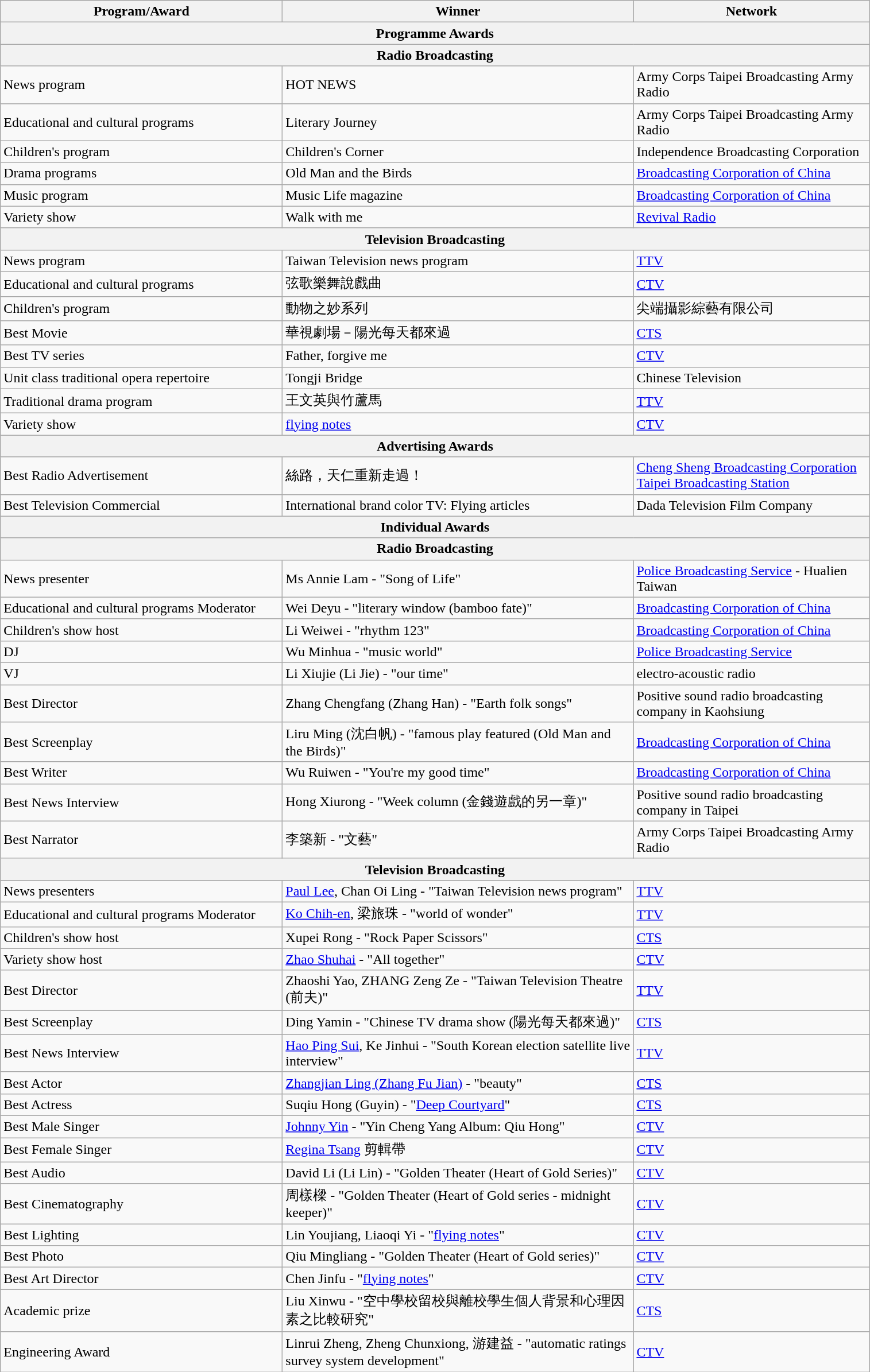<table class="wikitable">
<tr>
<th style="width:240pt;">Program/Award</th>
<th style="width:300pt;">Winner</th>
<th style="width:200pt;">Network</th>
</tr>
<tr>
<th colspan=3 style="text-align:center" style="background:#99CCFF;">Programme Awards</th>
</tr>
<tr>
<th colspan=3 style="text-align:center" style="background:LightSteelBlue;">Radio Broadcasting</th>
</tr>
<tr>
<td>News program</td>
<td>HOT NEWS</td>
<td>Army Corps Taipei Broadcasting Army Radio</td>
</tr>
<tr>
<td>Educational and cultural programs</td>
<td>Literary Journey</td>
<td>Army Corps Taipei Broadcasting Army Radio</td>
</tr>
<tr>
<td>Children's program</td>
<td>Children's Corner</td>
<td>Independence Broadcasting Corporation</td>
</tr>
<tr>
<td>Drama programs</td>
<td>Old Man and the Birds</td>
<td><a href='#'>Broadcasting Corporation of China</a></td>
</tr>
<tr>
<td>Music program</td>
<td>Music Life magazine</td>
<td><a href='#'>Broadcasting Corporation of China</a></td>
</tr>
<tr>
<td>Variety show</td>
<td>Walk with me</td>
<td><a href='#'>Revival Radio</a></td>
</tr>
<tr>
<th colspan=3 style="text-align:center" style="background:LightSteelBlue;">Television Broadcasting</th>
</tr>
<tr>
<td>News program</td>
<td>Taiwan Television news program</td>
<td><a href='#'>TTV</a></td>
</tr>
<tr>
<td>Educational and cultural programs</td>
<td>弦歌樂舞說戲曲</td>
<td><a href='#'>CTV</a></td>
</tr>
<tr>
<td>Children's program</td>
<td>動物之妙系列</td>
<td>尖端攝影綜藝有限公司</td>
</tr>
<tr>
<td>Best Movie</td>
<td>華視劇場－陽光每天都來過</td>
<td><a href='#'>CTS</a></td>
</tr>
<tr>
<td>Best TV series</td>
<td>Father, forgive me</td>
<td><a href='#'>CTV</a></td>
</tr>
<tr>
<td>Unit class traditional opera repertoire</td>
<td>Tongji Bridge</td>
<td>Chinese Television</td>
</tr>
<tr>
<td>Traditional drama program</td>
<td>王文英與竹蘆馬</td>
<td><a href='#'>TTV</a></td>
</tr>
<tr>
<td>Variety show</td>
<td><a href='#'>flying notes</a></td>
<td><a href='#'>CTV</a></td>
</tr>
<tr>
<th colspan=3 style="text-align:center" style="background:#99CCFF;">Advertising Awards</th>
</tr>
<tr>
<td>Best Radio Advertisement</td>
<td>絲路，天仁重新走過！</td>
<td><a href='#'>Cheng Sheng Broadcasting Corporation Taipei Broadcasting Station</a></td>
</tr>
<tr>
<td>Best Television Commercial</td>
<td>International brand color TV: Flying articles</td>
<td>Dada Television Film Company</td>
</tr>
<tr>
<th colspan=3 style="text-align:center" style="background:#99CCFF;">Individual Awards</th>
</tr>
<tr>
<th colspan=3 style="text-align:center" style="background:LightSteelBlue;">Radio Broadcasting</th>
</tr>
<tr>
<td>News presenter</td>
<td>Ms Annie Lam - "Song of Life"</td>
<td><a href='#'>Police Broadcasting Service</a> - Hualien Taiwan</td>
</tr>
<tr>
<td>Educational and cultural programs Moderator</td>
<td>Wei Deyu - "literary window (bamboo fate)"</td>
<td><a href='#'>Broadcasting Corporation of China</a></td>
</tr>
<tr>
<td>Children's show host</td>
<td>Li Weiwei - "rhythm 123"</td>
<td><a href='#'>Broadcasting Corporation of China</a></td>
</tr>
<tr>
<td>DJ</td>
<td>Wu Minhua - "music world"</td>
<td><a href='#'>Police Broadcasting Service</a></td>
</tr>
<tr>
<td>VJ</td>
<td>Li Xiujie (Li Jie) - "our time"</td>
<td>electro-acoustic radio</td>
</tr>
<tr>
<td>Best Director</td>
<td>Zhang Chengfang (Zhang Han) - "Earth folk songs"</td>
<td>Positive sound radio broadcasting company in Kaohsiung</td>
</tr>
<tr>
<td>Best Screenplay</td>
<td>Liru Ming (沈白帆) - "famous play featured (Old Man and the Birds)"</td>
<td><a href='#'>Broadcasting Corporation of China</a></td>
</tr>
<tr>
<td>Best Writer</td>
<td>Wu Ruiwen - "You're my good time"</td>
<td><a href='#'>Broadcasting Corporation of China</a></td>
</tr>
<tr>
<td>Best News Interview</td>
<td>Hong Xiurong - "Week column (金錢遊戲的另一章)"</td>
<td>Positive sound radio broadcasting company in Taipei</td>
</tr>
<tr>
<td>Best Narrator</td>
<td>李築新 - "文藝"</td>
<td>Army Corps Taipei Broadcasting Army Radio</td>
</tr>
<tr>
<th colspan=3 style="text-align:center" style="background:LightSteelBlue;">Television Broadcasting</th>
</tr>
<tr>
<td>News presenters</td>
<td><a href='#'>Paul Lee</a>, Chan Oi Ling - "Taiwan Television news program"</td>
<td><a href='#'>TTV</a></td>
</tr>
<tr>
<td>Educational and cultural programs Moderator</td>
<td><a href='#'>Ko Chih-en</a>, 梁旅珠 - "world of wonder"</td>
<td><a href='#'>TTV</a></td>
</tr>
<tr>
<td>Children's show host</td>
<td>Xupei Rong - "Rock Paper Scissors"</td>
<td><a href='#'>CTS</a></td>
</tr>
<tr>
<td>Variety show host</td>
<td><a href='#'>Zhao Shuhai</a> - "All together"</td>
<td><a href='#'>CTV</a></td>
</tr>
<tr>
<td>Best Director</td>
<td>Zhaoshi Yao, ZHANG Zeng Ze - "Taiwan Television Theatre (前夫)"</td>
<td><a href='#'>TTV</a></td>
</tr>
<tr>
<td>Best Screenplay</td>
<td>Ding Yamin - "Chinese TV drama show (陽光每天都來過)"</td>
<td><a href='#'>CTS</a></td>
</tr>
<tr>
<td>Best News Interview</td>
<td><a href='#'>Hao Ping Sui</a>, Ke Jinhui - "South Korean election satellite live interview"</td>
<td><a href='#'>TTV</a></td>
</tr>
<tr>
<td>Best Actor</td>
<td><a href='#'>Zhangjian Ling (Zhang Fu Jian)</a> - "beauty"</td>
<td><a href='#'>CTS</a></td>
</tr>
<tr>
<td>Best Actress</td>
<td>Suqiu Hong (Guyin) - "<a href='#'>Deep Courtyard</a>"</td>
<td><a href='#'>CTS</a></td>
</tr>
<tr>
<td>Best Male Singer</td>
<td><a href='#'>Johnny Yin</a> - "Yin Cheng Yang Album: Qiu Hong"</td>
<td><a href='#'>CTV</a></td>
</tr>
<tr>
<td>Best Female Singer</td>
<td><a href='#'>Regina Tsang</a> 剪輯帶</td>
<td><a href='#'>CTV</a></td>
</tr>
<tr>
<td>Best Audio</td>
<td>David Li (Li Lin) - "Golden Theater (Heart of Gold Series)"</td>
<td><a href='#'>CTV</a></td>
</tr>
<tr>
<td>Best Cinematography</td>
<td>周樣樑 - "Golden Theater (Heart of Gold series - midnight keeper)"</td>
<td><a href='#'>CTV</a></td>
</tr>
<tr>
<td>Best Lighting</td>
<td>Lin Youjiang, Liaoqi Yi - "<a href='#'>flying notes</a>"</td>
<td><a href='#'>CTV</a></td>
</tr>
<tr>
<td>Best Photo</td>
<td>Qiu Mingliang - "Golden Theater (Heart of Gold series)"</td>
<td><a href='#'>CTV</a></td>
</tr>
<tr>
<td>Best Art Director</td>
<td>Chen Jinfu - "<a href='#'>flying notes</a>"</td>
<td><a href='#'>CTV</a></td>
</tr>
<tr>
<td>Academic prize</td>
<td>Liu Xinwu - "空中學校留校與離校學生個人背景和心理因素之比較研究"</td>
<td><a href='#'>CTS</a></td>
</tr>
<tr>
<td>Engineering Award</td>
<td>Linrui Zheng, Zheng Chunxiong, 游建益 - "automatic ratings survey system development"</td>
<td><a href='#'>CTV</a></td>
</tr>
</table>
